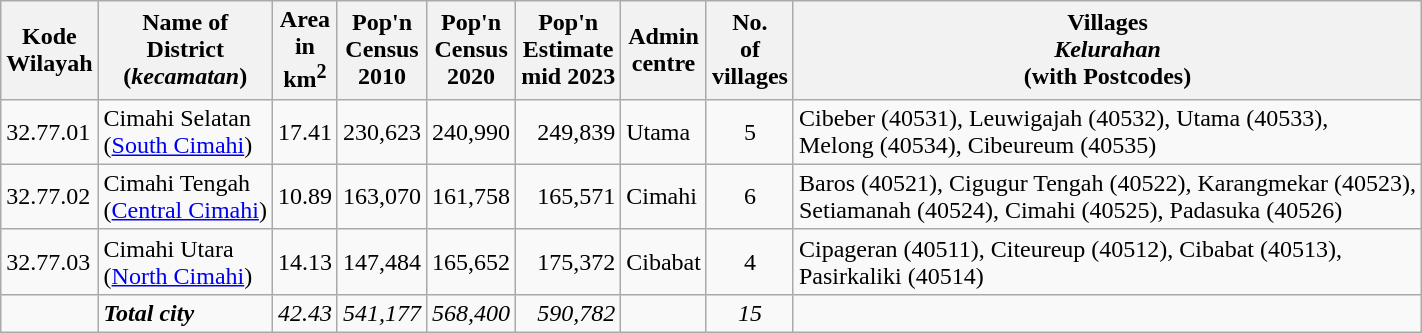<table class="sortable wikitable">
<tr>
<th>Kode <br>Wilayah</th>
<th>Name of<br>District<br>(<em>kecamatan</em>)</th>
<th>Area <br> in<br>km<sup>2</sup></th>
<th>Pop'n<br>Census<br>2010</th>
<th>Pop'n<br>Census<br>2020</th>
<th>Pop'n<br>Estimate<br>mid 2023</th>
<th>Admin<br>centre</th>
<th>No.<br>of<br>villages</th>
<th>Villages<br><em>Kelurahan</em><br>(with Postcodes)</th>
</tr>
<tr>
<td>32.77.01</td>
<td>Cimahi Selatan<br>(<a href='#'>South Cimahi</a>)</td>
<td align="right">17.41</td>
<td align="right">230,623</td>
<td align="right">240,990</td>
<td align="right">249,839</td>
<td>Utama</td>
<td align="center">5</td>
<td>Cibeber (40531), Leuwigajah (40532), Utama (40533), <br>Melong (40534), Cibeureum (40535)</td>
</tr>
<tr>
<td>32.77.02</td>
<td>Cimahi Tengah<br>(<a href='#'>Central Cimahi</a>)</td>
<td align="right">10.89</td>
<td align="right">163,070</td>
<td align="right">161,758</td>
<td align="right">165,571</td>
<td>Cimahi</td>
<td align="center">6</td>
<td>Baros (40521), Cigugur Tengah (40522), Karangmekar (40523), <br>Setiamanah (40524), Cimahi (40525), Padasuka (40526)</td>
</tr>
<tr>
<td>32.77.03</td>
<td>Cimahi Utara<br>(<a href='#'>North Cimahi</a>)</td>
<td align="right">14.13</td>
<td align="right">147,484</td>
<td align="right">165,652</td>
<td align="right">175,372</td>
<td>Cibabat</td>
<td align="center">4</td>
<td>Cipageran (40511), Citeureup (40512), Cibabat (40513), <br>Pasirkaliki (40514)</td>
</tr>
<tr>
<td></td>
<td><strong><em>Total city</em></strong></td>
<td align="right"><em>42.43</em></td>
<td align="right"><em>541,177</em></td>
<td align="right"><em>568,400</em></td>
<td align="right"><em>590,782</em></td>
<td></td>
<td align="center"><em>15</em></td>
<td></td>
</tr>
</table>
